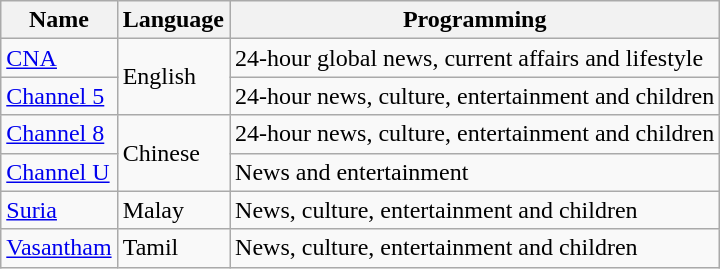<table class="wikitable sortable mw-collapsible">
<tr>
<th>Name</th>
<th>Language</th>
<th>Programming</th>
</tr>
<tr>
<td><a href='#'>CNA</a></td>
<td rowspan="2">English</td>
<td>24-hour global news, current affairs and lifestyle</td>
</tr>
<tr style="vertical-align: top; text-align: left;">
<td><a href='#'>Channel 5</a></td>
<td>24-hour news, culture, entertainment and children</td>
</tr>
<tr>
<td><a href='#'>Channel 8</a></td>
<td rowspan="2">Chinese</td>
<td>24-hour news, culture, entertainment and children</td>
</tr>
<tr>
<td><a href='#'>Channel U</a></td>
<td>News and entertainment</td>
</tr>
<tr>
<td><a href='#'>Suria</a></td>
<td>Malay</td>
<td>News, culture, entertainment and children</td>
</tr>
<tr>
<td><a href='#'>Vasantham</a></td>
<td>Tamil</td>
<td>News, culture, entertainment and children</td>
</tr>
</table>
